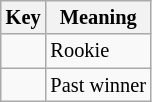<table class="wikitable" style="font-size: 85%;">
<tr>
<th>Key</th>
<th>Meaning</th>
</tr>
<tr>
<td align="center"><strong></strong></td>
<td>Rookie</td>
</tr>
<tr>
<td align="center"><strong></strong></td>
<td>Past winner</td>
</tr>
</table>
